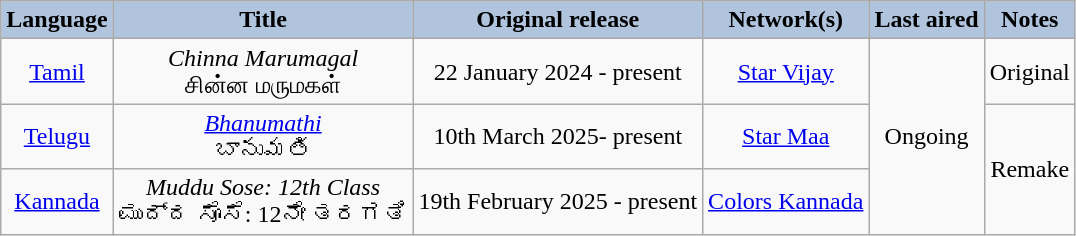<table class="wikitable" style="text-align:center;">
<tr>
<th style="background:LightSteelBlue;">Language</th>
<th style="background:LightSteelBlue;">Title</th>
<th style="background:LightSteelBlue;">Original release</th>
<th style="background:LightSteelBlue;">Network(s)</th>
<th style="background:LightSteelBlue;">Last aired</th>
<th style="background:LightSteelBlue;">Notes</th>
</tr>
<tr>
<td><a href='#'>Tamil</a></td>
<td><em>Chinna Marumagal</em> <br> சின்ன மருமகள்</td>
<td>22 January 2024 - present</td>
<td><a href='#'>Star Vijay</a></td>
<td rowspan="3">Ongoing</td>
<td>Original</td>
</tr>
<tr>
<td><a href='#'>Telugu</a></td>
<td><em><a href='#'>Bhanumathi</a></em> <br> బానుమతి</td>
<td>10th March 2025- present</td>
<td><a href='#'>Star Maa</a></td>
<td rowspan="2">Remake</td>
</tr>
<tr>
<td><a href='#'>Kannada</a></td>
<td><em>Muddu Sose: 12th Class</em> <br> ಮುದ್ದ ಸೊಸೆ: 12ನೇ ತರಗತಿ</td>
<td>19th February 2025 - present</td>
<td><a href='#'>Colors Kannada</a></td>
</tr>
</table>
